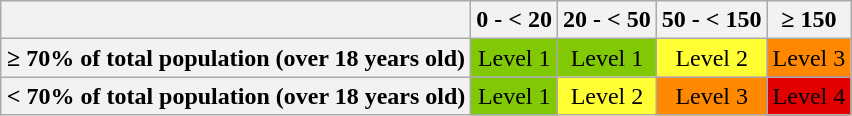<table class="wikitable" style="margin:0 auto;text-align:center;">
<tr>
<th></th>
<th>0 - < 20</th>
<th>20 - < 50</th>
<th>50 - < 150</th>
<th>≥ 150</th>
</tr>
<tr>
<th>≥ 70% of total population (over 18 years old)</th>
<td style="background:#80C904;">Level 1</td>
<td style="background:#80C904;">Level 1</td>
<td style="background:#FFFF33;">Level 2</td>
<td style="background:#FF8800;">Level 3</td>
</tr>
<tr>
<th>< 70% of total population (over 18 years old)</th>
<td style="background:#80C904;">Level 1</td>
<td style="background:#FFFF33;">Level 2</td>
<td style="background:#FF8800;">Level 3</td>
<td style="background:#E20000;">Level 4</td>
</tr>
</table>
